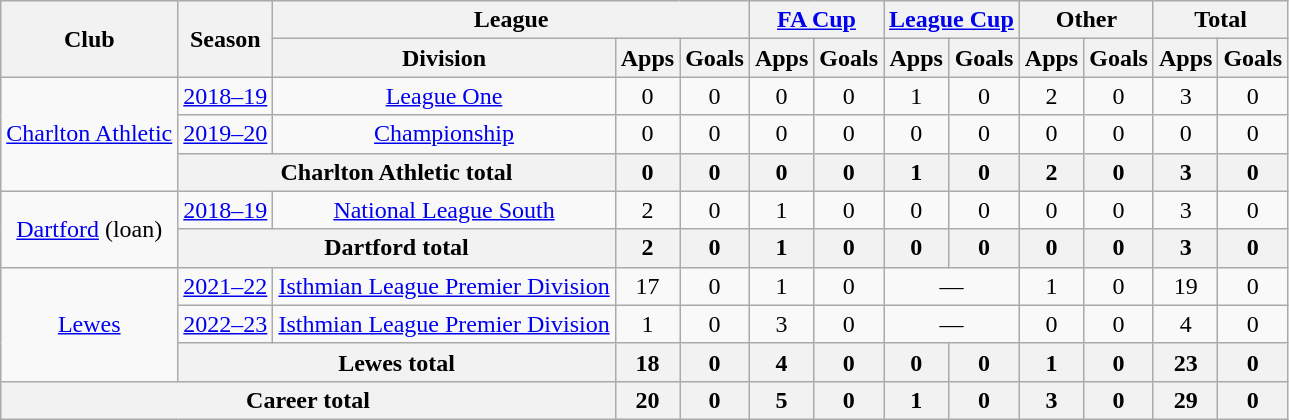<table class="wikitable" style="text-align: center">
<tr>
<th rowspan="2">Club</th>
<th rowspan="2">Season</th>
<th colspan="3">League</th>
<th colspan="2"><a href='#'>FA Cup</a></th>
<th colspan="2"><a href='#'>League Cup</a></th>
<th colspan="2">Other</th>
<th colspan="2">Total</th>
</tr>
<tr>
<th>Division</th>
<th>Apps</th>
<th>Goals</th>
<th>Apps</th>
<th>Goals</th>
<th>Apps</th>
<th>Goals</th>
<th>Apps</th>
<th>Goals</th>
<th>Apps</th>
<th>Goals</th>
</tr>
<tr>
<td rowspan="3"><a href='#'>Charlton Athletic</a></td>
<td><a href='#'>2018–19</a></td>
<td><a href='#'>League One</a></td>
<td>0</td>
<td>0</td>
<td>0</td>
<td>0</td>
<td>1</td>
<td>0</td>
<td>2</td>
<td>0</td>
<td>3</td>
<td>0</td>
</tr>
<tr>
<td><a href='#'>2019–20</a></td>
<td><a href='#'>Championship</a></td>
<td>0</td>
<td>0</td>
<td>0</td>
<td>0</td>
<td>0</td>
<td>0</td>
<td>0</td>
<td>0</td>
<td>0</td>
<td>0</td>
</tr>
<tr>
<th colspan="2">Charlton Athletic total</th>
<th>0</th>
<th>0</th>
<th>0</th>
<th>0</th>
<th>1</th>
<th>0</th>
<th>2</th>
<th>0</th>
<th>3</th>
<th>0</th>
</tr>
<tr>
<td rowspan="2"><a href='#'>Dartford</a> (loan)</td>
<td><a href='#'>2018–19</a></td>
<td><a href='#'>National League South</a></td>
<td>2</td>
<td>0</td>
<td>1</td>
<td>0</td>
<td>0</td>
<td>0</td>
<td>0</td>
<td>0</td>
<td>3</td>
<td>0</td>
</tr>
<tr>
<th colspan="2">Dartford total</th>
<th>2</th>
<th>0</th>
<th>1</th>
<th>0</th>
<th>0</th>
<th>0</th>
<th>0</th>
<th>0</th>
<th>3</th>
<th>0</th>
</tr>
<tr>
<td rowspan="3"><a href='#'>Lewes</a></td>
<td><a href='#'>2021–22</a></td>
<td><a href='#'>Isthmian League Premier Division</a></td>
<td>17</td>
<td>0</td>
<td>1</td>
<td>0</td>
<td colspan=2>—</td>
<td>1</td>
<td>0</td>
<td>19</td>
<td>0</td>
</tr>
<tr>
<td><a href='#'>2022–23</a></td>
<td><a href='#'>Isthmian League Premier Division</a></td>
<td>1</td>
<td>0</td>
<td>3</td>
<td>0</td>
<td colspan=2>—</td>
<td>0</td>
<td>0</td>
<td>4</td>
<td>0</td>
</tr>
<tr>
<th colspan="2">Lewes total</th>
<th>18</th>
<th>0</th>
<th>4</th>
<th>0</th>
<th>0</th>
<th>0</th>
<th>1</th>
<th>0</th>
<th>23</th>
<th>0</th>
</tr>
<tr>
<th colspan="3">Career total</th>
<th>20</th>
<th>0</th>
<th>5</th>
<th>0</th>
<th>1</th>
<th>0</th>
<th>3</th>
<th>0</th>
<th>29</th>
<th>0</th>
</tr>
</table>
